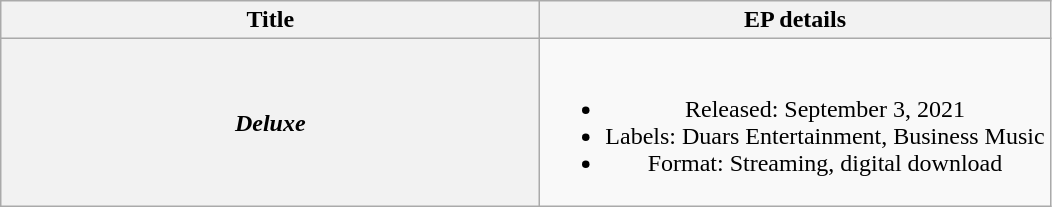<table class="wikitable plainrowheaders" style="text-align: center;">
<tr>
<th scope="col" style="width:22em;">Title</th>
<th scope="col">EP details</th>
</tr>
<tr>
<th scope="row"><em>Deluxe</em></th>
<td><br><ul><li>Released: September 3, 2021</li><li>Labels: Duars Entertainment, Business Music</li><li>Format: Streaming, digital download</li></ul></td>
</tr>
</table>
